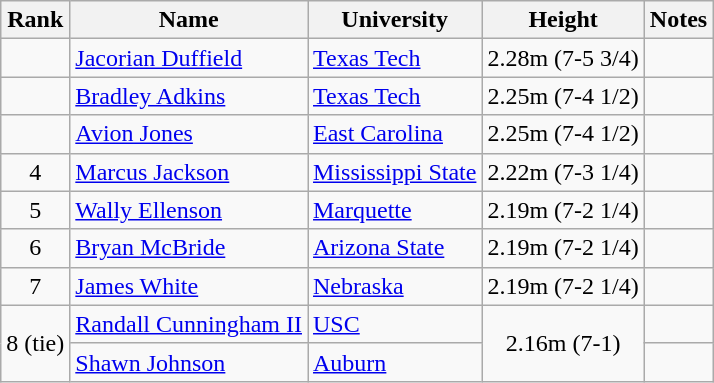<table class="wikitable sortable" style="text-align:center">
<tr>
<th>Rank</th>
<th>Name</th>
<th>University</th>
<th>Height</th>
<th>Notes</th>
</tr>
<tr>
<td></td>
<td align=left><a href='#'>Jacorian Duffield</a></td>
<td align=left><a href='#'>Texas Tech</a></td>
<td>2.28m  (7-5 3/4)</td>
<td></td>
</tr>
<tr>
<td></td>
<td align=left><a href='#'>Bradley Adkins</a></td>
<td align=left><a href='#'>Texas Tech</a></td>
<td>2.25m  (7-4 1/2)</td>
<td></td>
</tr>
<tr>
<td></td>
<td align=left><a href='#'>Avion Jones</a></td>
<td align="left"><a href='#'>East Carolina</a></td>
<td>2.25m  (7-4 1/2)</td>
<td></td>
</tr>
<tr>
<td>4</td>
<td align=left><a href='#'>Marcus Jackson</a></td>
<td align="left"><a href='#'>Mississippi State</a></td>
<td>2.22m  (7-3 1/4)</td>
<td></td>
</tr>
<tr>
<td>5</td>
<td align=left><a href='#'>Wally Ellenson</a></td>
<td align="left"><a href='#'>Marquette</a></td>
<td>2.19m  (7-2 1/4)</td>
<td></td>
</tr>
<tr>
<td>6</td>
<td align=left><a href='#'>Bryan McBride</a></td>
<td align=left><a href='#'>Arizona State</a></td>
<td>2.19m  (7-2 1/4)</td>
<td></td>
</tr>
<tr>
<td>7</td>
<td align=left><a href='#'>James White</a></td>
<td align="left"><a href='#'>Nebraska</a></td>
<td>2.19m  (7-2 1/4)</td>
<td></td>
</tr>
<tr>
<td rowspan=2>8 (tie)</td>
<td align=left><a href='#'>Randall Cunningham II</a></td>
<td align=left><a href='#'>USC</a></td>
<td rowspan=2>2.16m (7-1)</td>
<td></td>
</tr>
<tr>
<td align=left><a href='#'>Shawn Johnson</a></td>
<td align="left"><a href='#'>Auburn</a></td>
<td></td>
</tr>
</table>
